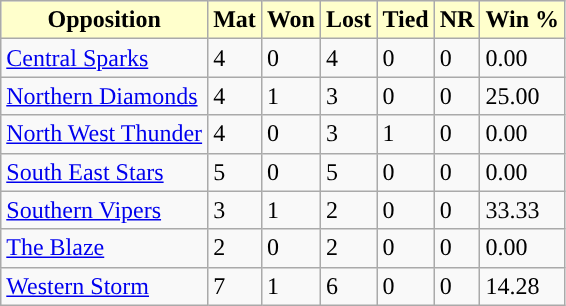<table class="wikitable sortable">
<tr>
<th style="background:#ffc;">Opposition</th>
<th style="background:#ffc;">Mat</th>
<th style="background:#ffc;">Won</th>
<th style="background:#ffc;">Lost</th>
<th style="background:#ffc;">Tied</th>
<th style="background:#ffc;">NR</th>
<th style="background:#ffc;">Win %</th>
</tr>
<tr>
<td><a href='#'>Central Sparks</a></td>
<td>4</td>
<td>0</td>
<td>4</td>
<td>0</td>
<td>0</td>
<td>0.00</td>
</tr>
<tr>
<td><a href='#'>Northern Diamonds</a></td>
<td>4</td>
<td>1</td>
<td>3</td>
<td>0</td>
<td>0</td>
<td>25.00</td>
</tr>
<tr>
<td><a href='#'>North West Thunder</a></td>
<td>4</td>
<td>0</td>
<td>3</td>
<td>1</td>
<td>0</td>
<td>0.00</td>
</tr>
<tr>
<td><a href='#'>South East Stars</a></td>
<td>5</td>
<td>0</td>
<td>5</td>
<td>0</td>
<td>0</td>
<td>0.00</td>
</tr>
<tr>
<td><a href='#'>Southern Vipers</a></td>
<td>3</td>
<td>1</td>
<td>2</td>
<td>0</td>
<td>0</td>
<td>33.33</td>
</tr>
<tr>
<td><a href='#'>The Blaze</a></td>
<td>2</td>
<td>0</td>
<td>2</td>
<td>0</td>
<td>0</td>
<td>0.00</td>
</tr>
<tr>
<td><a href='#'>Western Storm</a></td>
<td>7</td>
<td>1</td>
<td>6</td>
<td>0</td>
<td>0</td>
<td>14.28</td>
</tr>
</table>
